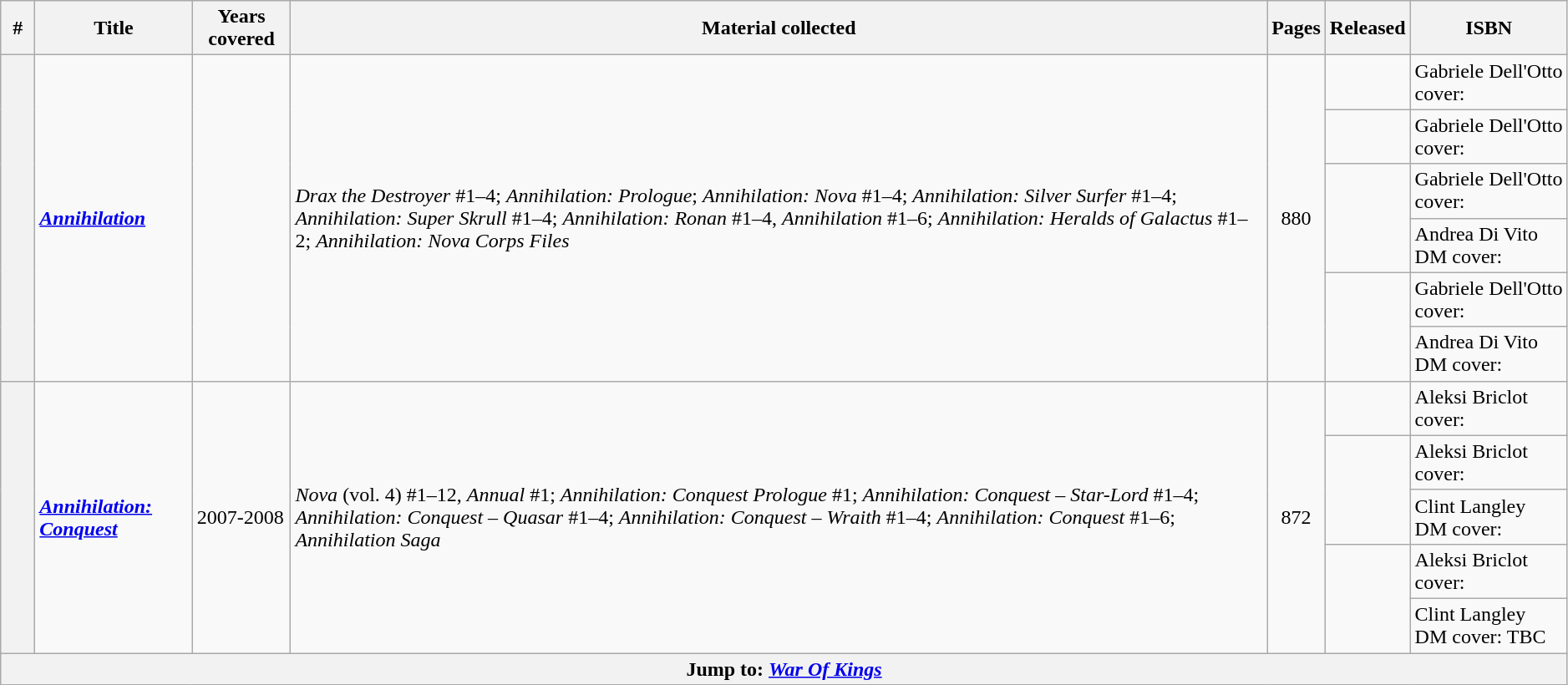<table class="wikitable sortable" width="99%">
<tr>
<th class="unsortable" width="20px">#</th>
<th>Title</th>
<th>Years covered</th>
<th class="unsortable">Material collected</th>
<th>Pages</th>
<th>Released</th>
<th class="unsortable">ISBN</th>
</tr>
<tr>
<th rowspan=6 style="background-color: light grey;"></th>
<td rowspan=6><strong><em><a href='#'>Annihilation</a></em></strong></td>
<td rowspan=6></td>
<td rowspan=6><em>Drax the Destroyer</em> #1–4; <em>Annihilation: Prologue</em>; <em>Annihilation: Nova</em> #1–4; <em>Annihilation: Silver Surfer</em> #1–4; <em>Annihilation: Super Skrull</em> #1–4; <em>Annihilation: Ronan</em> #1–4, <em>Annihilation</em> #1–6; <em>Annihilation: Heralds of Galactus</em> #1–2; <em>Annihilation: Nova Corps Files</em></td>
<td rowspan=6 style="text-align: center;">880</td>
<td></td>
<td>Gabriele Dell'Otto cover: </td>
</tr>
<tr>
<td></td>
<td>Gabriele Dell'Otto cover: </td>
</tr>
<tr>
<td rowspan=2></td>
<td>Gabriele Dell'Otto cover: </td>
</tr>
<tr>
<td>Andrea Di Vito DM cover: </td>
</tr>
<tr>
<td rowspan=2></td>
<td>Gabriele Dell'Otto cover: </td>
</tr>
<tr>
<td>Andrea Di Vito DM cover: </td>
</tr>
<tr>
<th rowspan=5 style="background-color: light grey;"></th>
<td rowspan=5><strong><em><a href='#'>Annihilation: Conquest</a></em></strong></td>
<td rowspan=5>2007-2008</td>
<td rowspan=5><em>Nova</em> (vol. 4) #1–12, <em>Annual</em> #1; <em>Annihilation: Conquest Prologue</em> #1; <em>Annihilation: Conquest – Star-Lord</em> #1–4; <em>Annihilation: Conquest – Quasar</em> #1–4; <em>Annihilation: Conquest – Wraith</em> #1–4; <em>Annihilation: Conquest</em> #1–6; <em>Annihilation Saga</em></td>
<td rowspan=5 style="text-align: center;">872</td>
<td></td>
<td>Aleksi Briclot cover: </td>
</tr>
<tr>
<td rowspan=2></td>
<td>Aleksi Briclot cover: </td>
</tr>
<tr>
<td>Clint Langley DM cover: </td>
</tr>
<tr>
<td rowspan=2></td>
<td>Aleksi Briclot cover: </td>
</tr>
<tr>
<td>Clint Langley DM cover: TBC</td>
</tr>
<tr>
<th colspan=7>Jump to: <em><a href='#'>War Of Kings</a></em></th>
</tr>
</table>
